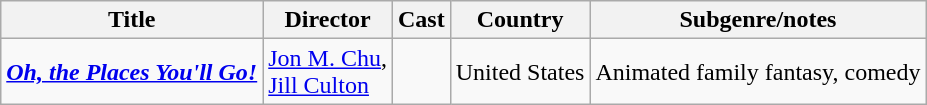<table class="wikitable">
<tr>
<th>Title</th>
<th>Director</th>
<th>Cast</th>
<th>Country</th>
<th>Subgenre/notes</th>
</tr>
<tr>
<td><strong><em><a href='#'>Oh, the Places You'll Go!</a></em></strong></td>
<td><a href='#'>Jon M. Chu</a>,<br><a href='#'>Jill Culton</a></td>
<td></td>
<td>United States</td>
<td>Animated family fantasy, comedy</td>
</tr>
</table>
